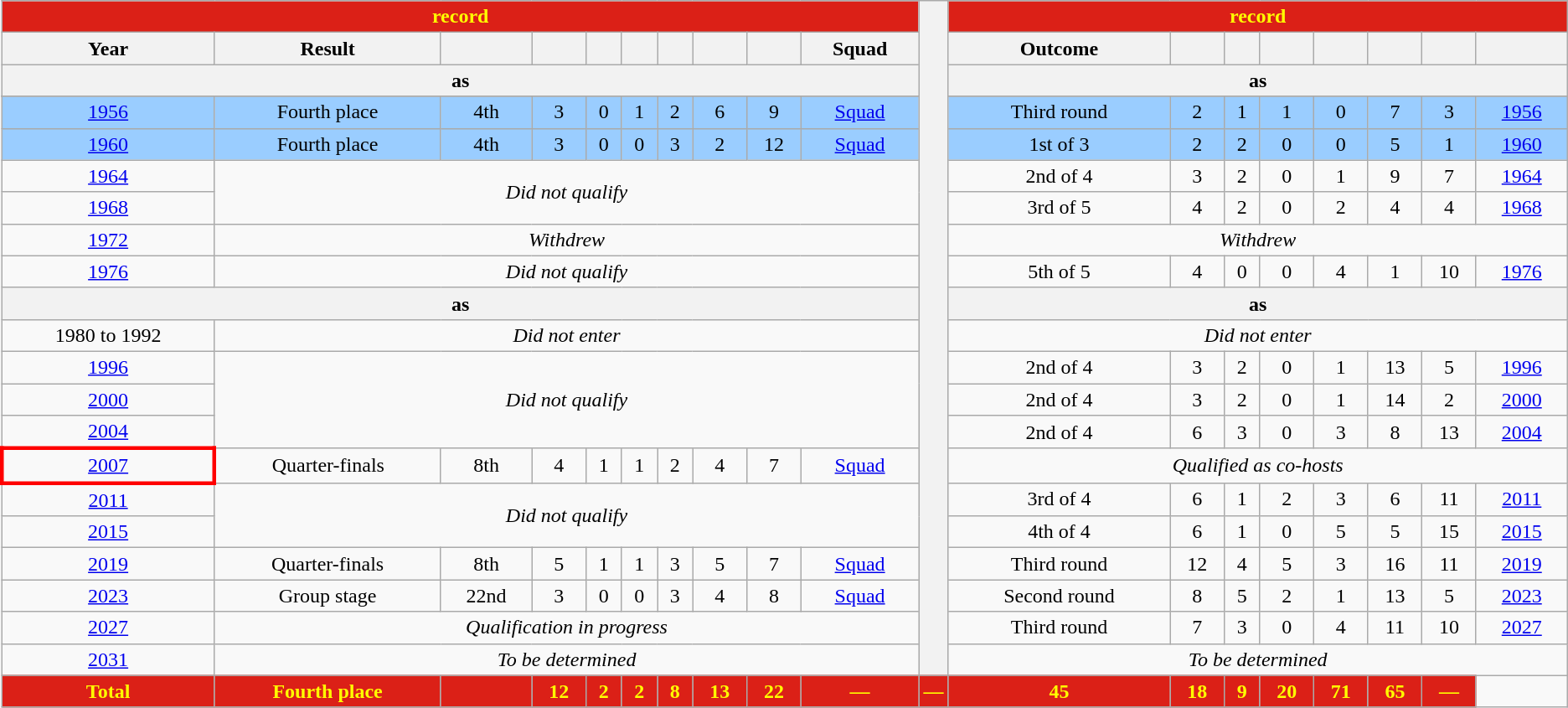<table class="wikitable" style="text-align:center;">
<tr>
<th colspan="10" style="background: #DB2017; color: #FFFF00;"><a href='#'></a> record</th>
<th style="width:1%" rowspan=22></th>
<th colspan="8" style="background: #DB2017; color: #FFFF00;"><a href='#'></a> record</th>
</tr>
<tr>
<th>Year</th>
<th>Result</th>
<th></th>
<th></th>
<th></th>
<th></th>
<th></th>
<th></th>
<th></th>
<th>Squad</th>
<th>Outcome</th>
<th></th>
<th></th>
<th></th>
<th></th>
<th></th>
<th></th>
<th></th>
</tr>
<tr>
<th colspan=10>as </th>
<th colspan=8>as </th>
</tr>
<tr>
</tr>
<tr style="background:#9acdff;">
<td> <a href='#'>1956</a></td>
<td>Fourth place</td>
<td>4th</td>
<td>3</td>
<td>0</td>
<td>1</td>
<td>2</td>
<td>6</td>
<td>9</td>
<td><a href='#'>Squad</a></td>
<td>Third round</td>
<td>2</td>
<td>1</td>
<td>1</td>
<td>0</td>
<td>7</td>
<td>3</td>
<td><a href='#'>1956</a></td>
</tr>
<tr style="background:#9acdff;">
<td> <a href='#'>1960</a></td>
<td>Fourth place</td>
<td>4th</td>
<td>3</td>
<td>0</td>
<td>0</td>
<td>3</td>
<td>2</td>
<td>12</td>
<td><a href='#'>Squad</a></td>
<td>1st of 3</td>
<td>2</td>
<td>2</td>
<td>0</td>
<td>0</td>
<td>5</td>
<td>1</td>
<td><a href='#'>1960</a></td>
</tr>
<tr>
<td> <a href='#'>1964</a></td>
<td colspan=9 rowspan=2><em>Did not qualify</em></td>
<td>2nd of 4</td>
<td>3</td>
<td>2</td>
<td>0</td>
<td>1</td>
<td>9</td>
<td>7</td>
<td><a href='#'>1964</a></td>
</tr>
<tr>
<td> <a href='#'>1968</a></td>
<td>3rd of 5</td>
<td>4</td>
<td>2</td>
<td>0</td>
<td>2</td>
<td>4</td>
<td>4</td>
<td><a href='#'>1968</a></td>
</tr>
<tr>
<td> <a href='#'>1972</a></td>
<td colspan=9><em>Withdrew</em></td>
<td colspan=8><em>Withdrew</em></td>
</tr>
<tr>
<td> <a href='#'>1976</a></td>
<td colspan=9 rowspan=1><em>Did not qualify</em></td>
<td>5th of 5</td>
<td>4</td>
<td>0</td>
<td>0</td>
<td>4</td>
<td>1</td>
<td>10</td>
<td><a href='#'>1976</a></td>
</tr>
<tr>
<th colspan=10>as </th>
<th colspan=8>as </th>
</tr>
<tr>
<td>1980 to 1992</td>
<td colspan=9><em>Did not enter</em></td>
<td colspan=8><em>Did not enter</em></td>
</tr>
<tr>
<td> <a href='#'>1996</a></td>
<td colspan="9" rowspan="3"><em>Did not qualify</em></td>
<td>2nd of 4</td>
<td>3</td>
<td>2</td>
<td>0</td>
<td>1</td>
<td>13</td>
<td>5</td>
<td><a href='#'>1996</a></td>
</tr>
<tr>
<td> <a href='#'>2000</a></td>
<td>2nd of 4</td>
<td>3</td>
<td>2</td>
<td>0</td>
<td>1</td>
<td>14</td>
<td>2</td>
<td><a href='#'>2000</a></td>
</tr>
<tr>
<td> <a href='#'>2004</a></td>
<td>2nd of 4</td>
<td>6</td>
<td>3</td>
<td>0</td>
<td>3</td>
<td>8</td>
<td>13</td>
<td><a href='#'>2004</a></td>
</tr>
<tr>
<td style="border:3px solid red;">    <a href='#'>2007</a></td>
<td>Quarter-finals</td>
<td>8th</td>
<td>4</td>
<td>1</td>
<td>1</td>
<td>2</td>
<td>4</td>
<td>7</td>
<td><a href='#'>Squad</a></td>
<td colspan="8"><em>Qualified as co-hosts</em></td>
</tr>
<tr>
<td> <a href='#'>2011</a></td>
<td colspan="9" rowspan="2"><em>Did not qualify</em></td>
<td>3rd of 4</td>
<td>6</td>
<td>1</td>
<td>2</td>
<td>3</td>
<td>6</td>
<td>11</td>
<td><a href='#'>2011</a></td>
</tr>
<tr>
<td> <a href='#'>2015</a></td>
<td>4th of 4</td>
<td>6</td>
<td>1</td>
<td>0</td>
<td>5</td>
<td>5</td>
<td>15</td>
<td><a href='#'>2015</a></td>
</tr>
<tr style="background:">
<td> <a href='#'>2019</a></td>
<td>Quarter-finals</td>
<td>8th</td>
<td>5</td>
<td>1</td>
<td>1</td>
<td>3</td>
<td>5</td>
<td>7</td>
<td><a href='#'>Squad</a></td>
<td>Third round</td>
<td>12</td>
<td>4</td>
<td>5</td>
<td>3</td>
<td>16</td>
<td>11</td>
<td><a href='#'>2019</a></td>
</tr>
<tr>
<td> <a href='#'>2023</a></td>
<td>Group stage</td>
<td>22nd</td>
<td>3</td>
<td>0</td>
<td>0</td>
<td>3</td>
<td>4</td>
<td>8</td>
<td><a href='#'>Squad</a></td>
<td>Second round</td>
<td>8</td>
<td>5</td>
<td>2</td>
<td>1</td>
<td>13</td>
<td>5</td>
<td><a href='#'>2023</a></td>
</tr>
<tr>
<td> <a href='#'>2027</a></td>
<td colspan="9"><em>Qualification in progress</em></td>
<td>Third round</td>
<td>7</td>
<td>3</td>
<td>0</td>
<td>4</td>
<td>11</td>
<td>10</td>
<td><a href='#'>2027</a></td>
</tr>
<tr>
<td> <a href='#'>2031</a></td>
<td colspan="9"><em>To be determined</em></td>
<td colspan="8"><em>To be determined</em></td>
</tr>
<tr>
<td style="background: #DB2017; color: #FFFF00;"><strong>Total</strong></td>
<td style="background: #DB2017; color: #FFFF00;"><strong>Fourth place</strong></td>
<td style="background: #DB2017; color: #FFFF00;"><strong></strong></td>
<td style="background: #DB2017; color: #FFFF00;"><strong>12</strong></td>
<td style="background: #DB2017; color: #FFFF00;"><strong>2</strong></td>
<td style="background: #DB2017; color: #FFFF00;"><strong>2</strong></td>
<td style="background: #DB2017; color: #FFFF00;"><strong>8</strong></td>
<td style="background: #DB2017; color: #FFFF00;"><strong>13</strong></td>
<td style="background: #DB2017; color: #FFFF00;"><strong>22</strong></td>
<td style="background: #DB2017; color: #FFFF00;"><strong>—</strong></td>
<td style="background: #DB2017; color: #FFFF00;"><strong>—</strong></td>
<td style="background: #DB2017; color: #FFFF00;"><strong>45</strong></td>
<td style="background: #DB2017; color: #FFFF00;"><strong>18</strong></td>
<td style="background: #DB2017; color: #FFFF00;"><strong>9</strong></td>
<td style="background: #DB2017; color: #FFFF00;"><strong>20</strong></td>
<td style="background: #DB2017; color: #FFFF00;"><strong>71</strong></td>
<td style="background: #DB2017; color: #FFFF00;"><strong>65</strong></td>
<td style="background: #DB2017; color: #FFFF00;"><strong>—</strong></td>
</tr>
</table>
